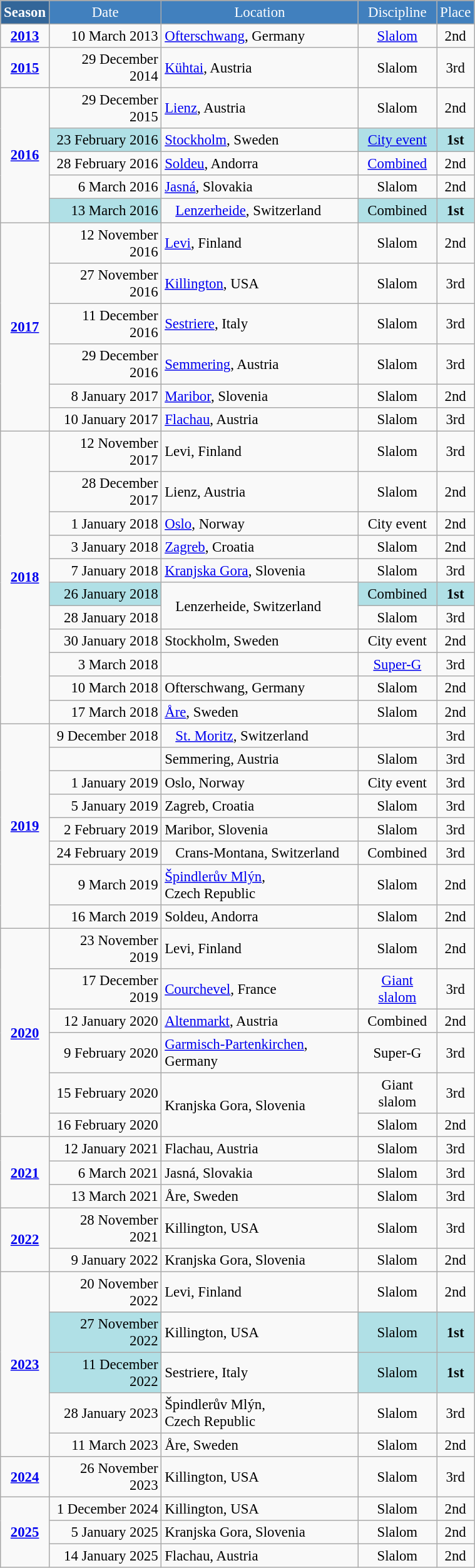<table class="wikitable" style="font-size:95%; text-align:center; border:grey solid 1px; border-collapse:collapse;" width="40%">
<tr style="background-color:#369; color:white;">
<td rowspan="2" colspan="1" width="5%"><strong>Season</strong></td>
</tr>
<tr style="background-color:#4180be; color:white;">
<td>Date</td>
<td>Location</td>
<td>Discipline</td>
<td>Place</td>
</tr>
<tr>
<td><strong><a href='#'>2013</a></strong></td>
<td align=right>10 March 2013</td>
<td align=left> <a href='#'>Ofterschwang</a>, Germany</td>
<td><a href='#'>Slalom</a></td>
<td>2nd</td>
</tr>
<tr>
<td><strong><a href='#'>2015</a></strong></td>
<td align=right>29 December 2014</td>
<td align=left> <a href='#'>Kühtai</a>, Austria</td>
<td>Slalom</td>
<td>3rd</td>
</tr>
<tr>
<td rowspan=5 align=center><strong><a href='#'>2016</a></strong></td>
<td align=right>29 December 2015</td>
<td align=left> <a href='#'>Lienz</a>, Austria</td>
<td>Slalom</td>
<td>2nd</td>
</tr>
<tr>
<td bgcolor="#BOEOE6" align=right>23 February 2016</td>
<td align=left> <a href='#'>Stockholm</a>, Sweden</td>
<td bgcolor="#BOEOE6"><a href='#'>City event</a></td>
<td bgcolor="#BOEOE6"><strong>1st</strong></td>
</tr>
<tr>
<td align=right>28 February 2016</td>
<td align=left> <a href='#'>Soldeu</a>, Andorra</td>
<td><a href='#'>Combined</a></td>
<td>2nd</td>
</tr>
<tr>
<td align=right>6 March 2016</td>
<td align=left> <a href='#'>Jasná</a>, Slovakia</td>
<td>Slalom</td>
<td>2nd</td>
</tr>
<tr>
<td bgcolor="#BOEOE6" align=right>13 March 2016</td>
<td align=left>   <a href='#'>Lenzerheide</a>, Switzerland</td>
<td bgcolor="#BOEOE6">Combined</td>
<td bgcolor="#BOEOE6"><strong>1st</strong></td>
</tr>
<tr>
<td rowspan=6 align=center><strong><a href='#'>2017</a></strong></td>
<td align=right>12 November 2016</td>
<td align=left> <a href='#'>Levi</a>, Finland</td>
<td>Slalom</td>
<td>2nd</td>
</tr>
<tr>
<td align=right>27 November 2016</td>
<td align=left> <a href='#'>Killington</a>, USA</td>
<td>Slalom</td>
<td>3rd</td>
</tr>
<tr>
<td align=right>11 December 2016</td>
<td align=left> <a href='#'>Sestriere</a>, Italy</td>
<td align=center>Slalom</td>
<td align=center>3rd</td>
</tr>
<tr>
<td align=right>29 December 2016</td>
<td align=left> <a href='#'>Semmering</a>, Austria</td>
<td>Slalom</td>
<td align=center>3rd</td>
</tr>
<tr>
<td align=right>8 January 2017</td>
<td align=left> <a href='#'>Maribor</a>, Slovenia</td>
<td>Slalom</td>
<td>2nd</td>
</tr>
<tr>
<td align=right>10 January 2017</td>
<td align=left> <a href='#'>Flachau</a>, Austria</td>
<td>Slalom</td>
<td>3rd</td>
</tr>
<tr>
<td rowspan=11 align=center><strong><a href='#'>2018</a></strong></td>
<td align=right>12 November 2017</td>
<td align=left> Levi, Finland</td>
<td>Slalom</td>
<td>3rd</td>
</tr>
<tr>
<td align=right>28 December 2017</td>
<td align=left> Lienz, Austria</td>
<td>Slalom</td>
<td>2nd</td>
</tr>
<tr>
<td align=right>1 January 2018</td>
<td align=left> <a href='#'>Oslo</a>, Norway</td>
<td>City event</td>
<td>2nd</td>
</tr>
<tr>
<td align=right>3 January 2018</td>
<td align=left> <a href='#'>Zagreb</a>, Croatia</td>
<td>Slalom</td>
<td>2nd</td>
</tr>
<tr>
<td align=right>7 January 2018</td>
<td align=left> <a href='#'>Kranjska Gora</a>, Slovenia</td>
<td>Slalom</td>
<td>3rd</td>
</tr>
<tr>
<td bgcolor="#BOEOE6" align=right>26 January 2018</td>
<td align=left rowspan=2>   Lenzerheide, Switzerland</td>
<td bgcolor="#BOEOE6">Combined</td>
<td bgcolor="#BOEOE6"><strong>1st</strong></td>
</tr>
<tr>
<td align=right>28 January 2018</td>
<td>Slalom</td>
<td>3rd</td>
</tr>
<tr>
<td align=right>30 January 2018</td>
<td align=left> Stockholm, Sweden</td>
<td>City event</td>
<td>2nd</td>
</tr>
<tr>
<td align=right>3 March 2018</td>
<td align=left></td>
<td><a href='#'>Super-G</a></td>
<td>3rd</td>
</tr>
<tr>
<td align=right>10 March 2018</td>
<td align=left> Ofterschwang, Germany</td>
<td>Slalom</td>
<td>2nd</td>
</tr>
<tr>
<td align=right>17 March 2018</td>
<td align=left> <a href='#'>Åre</a>, Sweden</td>
<td>Slalom</td>
<td>2nd</td>
</tr>
<tr>
<td rowspan=8 align=center><strong><a href='#'>2019</a></strong></td>
<td align=right>9 December 2018</td>
<td align=left>   <a href='#'>St. Moritz</a>, Switzerland</td>
<td></td>
<td>3rd</td>
</tr>
<tr>
<td align=right></td>
<td align=left> Semmering, Austria</td>
<td>Slalom</td>
<td align=center>3rd</td>
</tr>
<tr>
<td align=right>1 January 2019</td>
<td align=left> Oslo, Norway</td>
<td>City event</td>
<td>3rd</td>
</tr>
<tr>
<td align=right>5 January 2019</td>
<td align=left> Zagreb, Croatia</td>
<td>Slalom</td>
<td>3rd</td>
</tr>
<tr>
<td align=right>2 February 2019</td>
<td align=left> Maribor, Slovenia</td>
<td>Slalom</td>
<td>3rd</td>
</tr>
<tr>
<td align=right>24 February 2019</td>
<td align=left>   Crans-Montana, Switzerland</td>
<td>Combined</td>
<td>3rd</td>
</tr>
<tr>
<td align=right>9 March 2019</td>
<td align=left> <a href='#'>Špindlerův Mlýn</a>, Czech Republic</td>
<td>Slalom</td>
<td>2nd</td>
</tr>
<tr>
<td align=right>16 March 2019</td>
<td align=left> Soldeu, Andorra</td>
<td>Slalom</td>
<td>2nd</td>
</tr>
<tr>
<td rowspan=6 align=center><strong><a href='#'>2020</a></strong></td>
<td align=right>23 November 2019</td>
<td align=left> Levi, Finland</td>
<td>Slalom</td>
<td>2nd</td>
</tr>
<tr>
<td align=right>17 December 2019</td>
<td align=left> <a href='#'>Courchevel</a>, France</td>
<td><a href='#'>Giant slalom</a></td>
<td>3rd</td>
</tr>
<tr>
<td align=right>12 January 2020</td>
<td align=left> <a href='#'>Altenmarkt</a>, Austria</td>
<td>Combined</td>
<td>2nd</td>
</tr>
<tr>
<td align=right>9 February 2020</td>
<td align=left> <a href='#'>Garmisch-Partenkirchen</a>, Germany</td>
<td>Super-G</td>
<td>3rd</td>
</tr>
<tr>
<td align=right>15 February 2020</td>
<td rowspan=2 align=left> Kranjska Gora, Slovenia</td>
<td>Giant slalom</td>
<td>3rd</td>
</tr>
<tr>
<td align=right>16 February 2020</td>
<td>Slalom</td>
<td>2nd</td>
</tr>
<tr>
<td rowspan=3 align=center><strong><a href='#'>2021</a></strong></td>
<td align=right>12 January 2021</td>
<td align=left> Flachau, Austria</td>
<td>Slalom</td>
<td>3rd</td>
</tr>
<tr>
<td align=right>6 March 2021</td>
<td align=left> Jasná, Slovakia</td>
<td>Slalom</td>
<td>3rd</td>
</tr>
<tr>
<td align=right>13 March 2021</td>
<td align=left> Åre, Sweden</td>
<td>Slalom</td>
<td>3rd</td>
</tr>
<tr>
<td rowspan=2 align=center><strong><a href='#'>2022</a></strong></td>
<td align=right>28 November 2021</td>
<td align=left> Killington, USA</td>
<td>Slalom</td>
<td>3rd</td>
</tr>
<tr>
<td align=right>9 January 2022</td>
<td align=left> Kranjska Gora, Slovenia</td>
<td>Slalom</td>
<td>2nd</td>
</tr>
<tr>
<td rowspan=5 align=center><strong><a href='#'>2023</a></strong></td>
<td align=right>20 November 2022</td>
<td align=left> Levi, Finland</td>
<td>Slalom</td>
<td>2nd</td>
</tr>
<tr>
<td bgcolor="#BOEOE6" align=right>27 November 2022</td>
<td align=left> Killington, USA</td>
<td bgcolor="#BOEOE6">Slalom</td>
<td bgcolor="#BOEOE6"><strong>1st</strong></td>
</tr>
<tr>
<td bgcolor="#BOEOE6" align=right>11 December 2022</td>
<td align=left> Sestriere, Italy</td>
<td bgcolor="#BOEOE6">Slalom</td>
<td bgcolor="#BOEOE6"><strong>1st</strong></td>
</tr>
<tr>
<td align=right>28 January 2023</td>
<td align=left> Špindlerův Mlýn, Czech Republic</td>
<td>Slalom</td>
<td>3rd</td>
</tr>
<tr>
<td align=right>11 March 2023</td>
<td align=left> Åre, Sweden</td>
<td>Slalom</td>
<td>2nd</td>
</tr>
<tr>
<td align=center><strong><a href='#'>2024</a></strong></td>
<td align=right>26 November 2023</td>
<td align=left> Killington, USA</td>
<td>Slalom</td>
<td>3rd</td>
</tr>
<tr>
<td rowspan=3 align=center><strong><a href='#'>2025</a></strong></td>
<td align=right>1 December 2024</td>
<td align=left> Killington, USA</td>
<td>Slalom</td>
<td>2nd</td>
</tr>
<tr>
<td align=right>5 January 2025</td>
<td align=left> Kranjska Gora, Slovenia</td>
<td>Slalom</td>
<td>2nd</td>
</tr>
<tr n>
<td align=right>14 January 2025</td>
<td align=left> Flachau, Austria</td>
<td>Slalom</td>
<td>2nd</td>
</tr>
</table>
